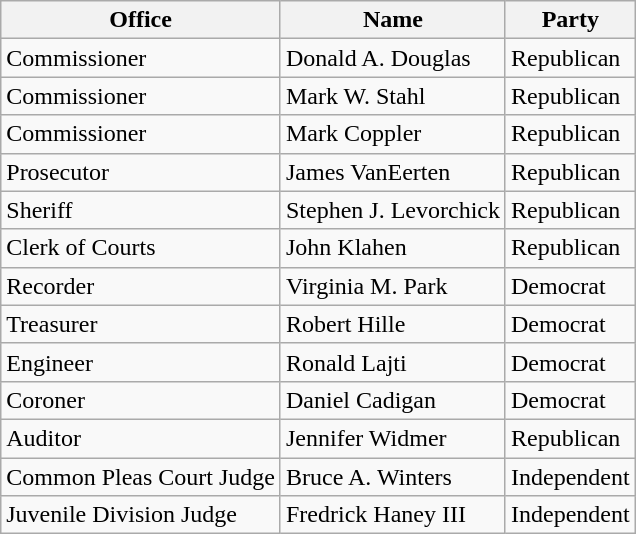<table class="wikitable">
<tr>
<th>Office</th>
<th>Name</th>
<th>Party</th>
</tr>
<tr>
<td>Commissioner</td>
<td>Donald A. Douglas</td>
<td>Republican</td>
</tr>
<tr>
<td>Commissioner</td>
<td>Mark W. Stahl</td>
<td>Republican</td>
</tr>
<tr>
<td>Commissioner</td>
<td>Mark Coppler</td>
<td>Republican</td>
</tr>
<tr>
<td>Prosecutor</td>
<td>James VanEerten</td>
<td>Republican</td>
</tr>
<tr>
<td>Sheriff</td>
<td>Stephen J. Levorchick</td>
<td>Republican</td>
</tr>
<tr>
<td>Clerk of Courts</td>
<td>John Klahen</td>
<td>Republican</td>
</tr>
<tr>
<td>Recorder</td>
<td>Virginia M. Park</td>
<td>Democrat</td>
</tr>
<tr>
<td>Treasurer</td>
<td>Robert Hille</td>
<td>Democrat</td>
</tr>
<tr>
<td>Engineer</td>
<td>Ronald Lajti</td>
<td>Democrat</td>
</tr>
<tr>
<td>Coroner</td>
<td>Daniel Cadigan</td>
<td>Democrat</td>
</tr>
<tr>
<td>Auditor</td>
<td>Jennifer Widmer</td>
<td>Republican</td>
</tr>
<tr>
<td>Common Pleas Court Judge</td>
<td>Bruce A. Winters</td>
<td>Independent</td>
</tr>
<tr>
<td>Juvenile Division Judge</td>
<td>Fredrick Haney III</td>
<td>Independent</td>
</tr>
</table>
